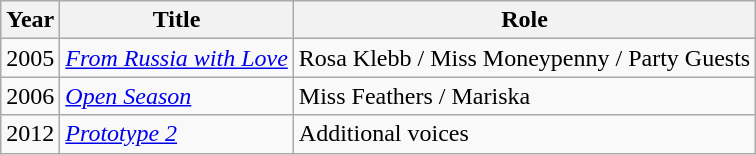<table class="wikitable sortable">
<tr>
<th>Year</th>
<th>Title</th>
<th>Role</th>
</tr>
<tr>
<td>2005</td>
<td><a href='#'><em>From Russia with Love</em></a></td>
<td>Rosa Klebb / Miss Moneypenny / Party Guests</td>
</tr>
<tr>
<td>2006</td>
<td><a href='#'><em>Open Season</em></a></td>
<td>Miss Feathers / Mariska</td>
</tr>
<tr>
<td>2012</td>
<td><em><a href='#'>Prototype 2</a></em></td>
<td>Additional voices</td>
</tr>
</table>
